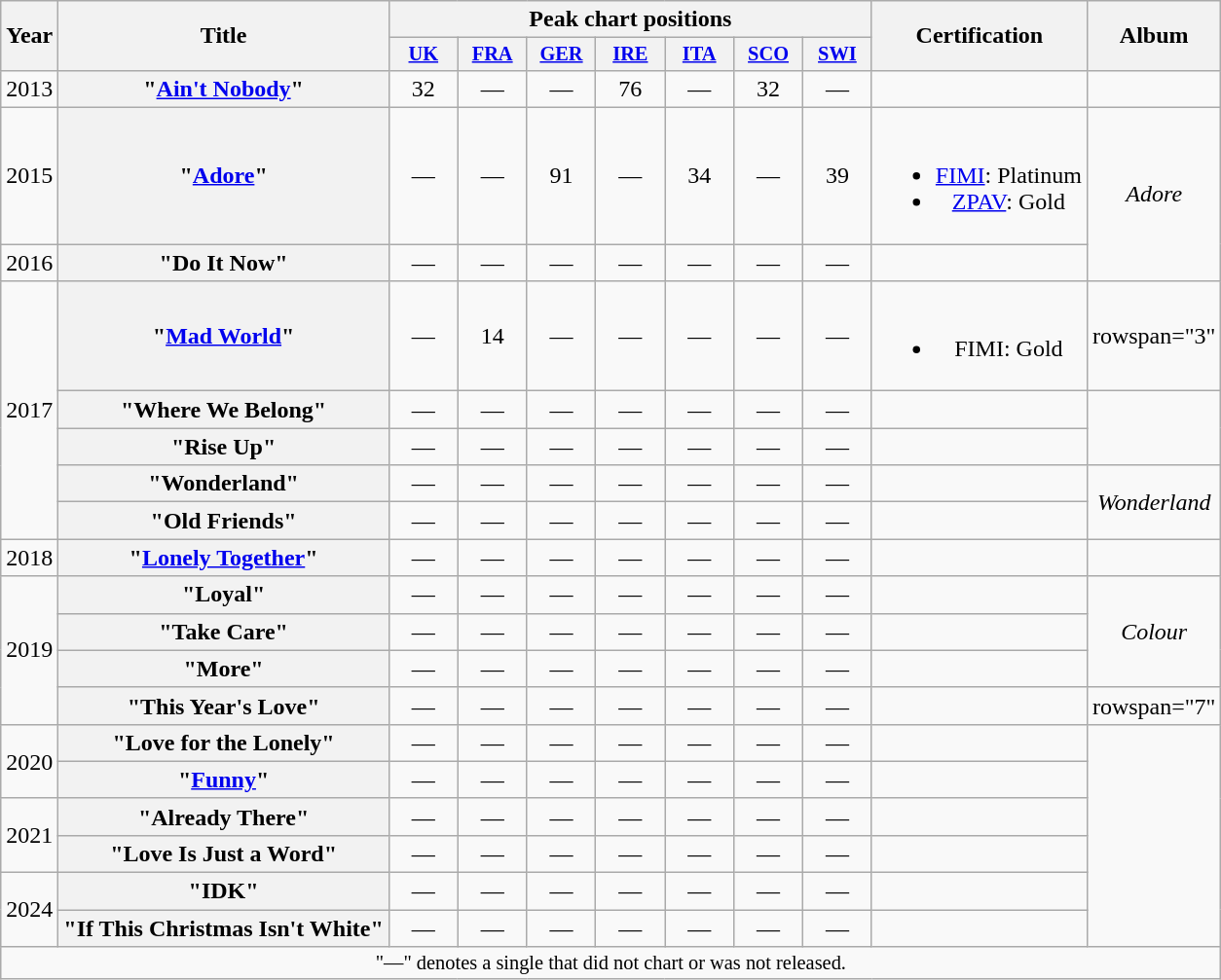<table class="wikitable plainrowheaders" style="text-align:center;">
<tr>
<th scope="col" rowspan="2">Year</th>
<th scope="col" rowspan="2">Title</th>
<th scope="col" colspan="7">Peak chart positions</th>
<th scope="col" rowspan="2">Certification</th>
<th scope="col" rowspan="2">Album</th>
</tr>
<tr>
<th scope="col" style="width:3em;font-size:85%;"><a href='#'>UK</a><br></th>
<th scope="col" style="width:3em;font-size:85%;"><a href='#'>FRA</a><br></th>
<th scope="col" style="width:3em;font-size:85%;"><a href='#'>GER</a><br></th>
<th scope="col" style="width:3em;font-size:85%;"><a href='#'>IRE</a><br></th>
<th scope="col" style="width:3em;font-size:85%;"><a href='#'>ITA</a><br></th>
<th scope="col" style="width:3em;font-size:85%;"><a href='#'>SCO</a><br></th>
<th scope="col" style="width:3em;font-size:85%;"><a href='#'>SWI</a><br></th>
</tr>
<tr>
<td>2013</td>
<th scope="row">"<a href='#'>Ain't Nobody</a>"</th>
<td>32</td>
<td>—</td>
<td>—</td>
<td>76</td>
<td>—</td>
<td>32</td>
<td>—</td>
<td></td>
<td></td>
</tr>
<tr>
<td>2015</td>
<th scope="row">"<a href='#'>Adore</a>"</th>
<td>—</td>
<td>—</td>
<td>91</td>
<td>—</td>
<td>34</td>
<td>—</td>
<td>39</td>
<td><br><ul><li><a href='#'>FIMI</a>: Platinum</li><li><a href='#'>ZPAV</a>: Gold</li></ul></td>
<td rowspan="2"><em>Adore</em></td>
</tr>
<tr>
<td>2016</td>
<th scope="row">"Do It Now"</th>
<td>—</td>
<td>—</td>
<td>—</td>
<td>—</td>
<td>—</td>
<td>—</td>
<td>—</td>
<td></td>
</tr>
<tr>
<td rowspan="5">2017</td>
<th scope="row">"<a href='#'>Mad World</a>"</th>
<td>—</td>
<td>14</td>
<td>—</td>
<td>—</td>
<td>—</td>
<td>—</td>
<td>—</td>
<td><br><ul><li>FIMI: Gold</li></ul></td>
<td>rowspan="3" </td>
</tr>
<tr>
<th scope="row">"Where We Belong"<br></th>
<td>—</td>
<td>—</td>
<td>—</td>
<td>—</td>
<td>—</td>
<td>—</td>
<td>—</td>
<td></td>
</tr>
<tr>
<th scope="row">"Rise Up"<br></th>
<td>—</td>
<td>—</td>
<td>—</td>
<td>—</td>
<td>—</td>
<td>—</td>
<td>—</td>
<td></td>
</tr>
<tr>
<th scope="row">"Wonderland"</th>
<td>—</td>
<td>—</td>
<td>—</td>
<td>—</td>
<td>—</td>
<td>—</td>
<td>—</td>
<td></td>
<td rowspan="2"><em>Wonderland</em></td>
</tr>
<tr>
<th scope="row">"Old Friends"</th>
<td>—</td>
<td>—</td>
<td>—</td>
<td>—</td>
<td>—</td>
<td>—</td>
<td>—</td>
<td></td>
</tr>
<tr>
<td>2018</td>
<th scope="row">"<a href='#'>Lonely Together</a>"</th>
<td>—</td>
<td>—</td>
<td>—</td>
<td>—</td>
<td>—</td>
<td>—</td>
<td>—</td>
<td></td>
<td></td>
</tr>
<tr>
<td rowspan="4">2019</td>
<th scope="row">"Loyal"</th>
<td>—</td>
<td>—</td>
<td>—</td>
<td>—</td>
<td>—</td>
<td>—</td>
<td>—</td>
<td></td>
<td rowspan="3"><em>Colour</em></td>
</tr>
<tr>
<th scope="row">"Take Care"</th>
<td>—</td>
<td>—</td>
<td>—</td>
<td>—</td>
<td>—</td>
<td>—</td>
<td>—</td>
<td></td>
</tr>
<tr>
<th scope="row">"More"</th>
<td>—</td>
<td>—</td>
<td>—</td>
<td>—</td>
<td>—</td>
<td>—</td>
<td>—</td>
<td></td>
</tr>
<tr>
<th scope="row">"This Year's Love"</th>
<td>—</td>
<td>—</td>
<td>—</td>
<td>—</td>
<td>—</td>
<td>—</td>
<td>—</td>
<td></td>
<td>rowspan="7" </td>
</tr>
<tr>
<td rowspan="2">2020</td>
<th scope="row">"Love for the Lonely"</th>
<td>—</td>
<td>—</td>
<td>—</td>
<td>—</td>
<td>—</td>
<td>—</td>
<td>—</td>
<td></td>
</tr>
<tr>
<th scope="row">"<a href='#'>Funny</a>"<br></th>
<td>—</td>
<td>—</td>
<td>—</td>
<td>—</td>
<td>—</td>
<td>—</td>
<td>—</td>
<td></td>
</tr>
<tr>
<td rowspan="2">2021</td>
<th scope="row">"Already There"</th>
<td>—</td>
<td>—</td>
<td>—</td>
<td>—</td>
<td>—</td>
<td>—</td>
<td>—</td>
<td></td>
</tr>
<tr>
<th scope="row">"Love Is Just a Word"<br></th>
<td>—</td>
<td>—</td>
<td>—</td>
<td>—</td>
<td>—</td>
<td>—</td>
<td>—</td>
<td></td>
</tr>
<tr>
<td rowspan="2">2024</td>
<th scope="row">"IDK"</th>
<td>—</td>
<td>—</td>
<td>—</td>
<td>—</td>
<td>—</td>
<td>—</td>
<td>—</td>
<td></td>
</tr>
<tr>
<th scope="row">"If This Christmas Isn't White"<br></th>
<td>—</td>
<td>—</td>
<td>—</td>
<td>—</td>
<td>—</td>
<td>—</td>
<td>—</td>
<td></td>
</tr>
<tr>
<td colspan="14" style="font-size:85%">"—" denotes a single that did not chart or was not released.</td>
</tr>
</table>
